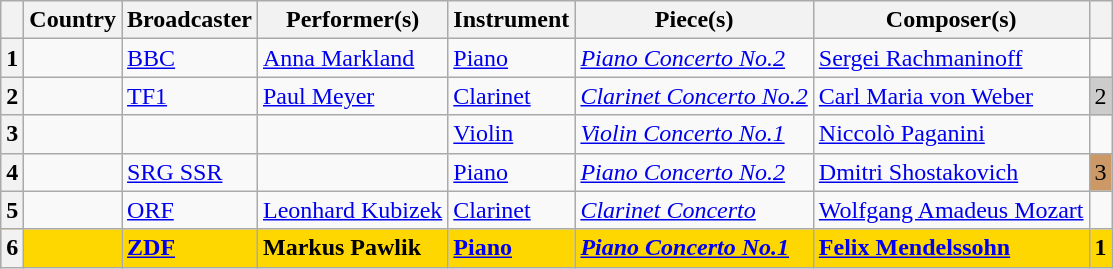<table class="wikitable sortable plainrowheaders">
<tr>
<th scope="col"></th>
<th scope="col">Country</th>
<th scope="col">Broadcaster</th>
<th scope="col">Performer(s)</th>
<th scope="col">Instrument</th>
<th scope="col">Piece(s)</th>
<th scope="col">Composer(s)</th>
<th scope="col"></th>
</tr>
<tr>
<th scope="row" style="text-align:center;">1</th>
<td></td>
<td><a href='#'>BBC</a></td>
<td><a href='#'>Anna Markland</a></td>
<td><a href='#'>Piano</a></td>
<td><em><a href='#'>Piano Concerto No.2</a></em></td>
<td><a href='#'>Sergei Rachmaninoff</a></td>
<td></td>
</tr>
<tr>
<th scope="row" style="text-align:center;">2</th>
<td></td>
<td><a href='#'>TF1</a></td>
<td><a href='#'>Paul Meyer</a></td>
<td><a href='#'>Clarinet</a></td>
<td><em><a href='#'>Clarinet Concerto No.2</a></em></td>
<td><a href='#'>Carl Maria von Weber</a></td>
<td style="text-align:center; background-color:#CCC;">2</td>
</tr>
<tr>
<th scope="row" style="text-align:center;">3</th>
<td></td>
<td></td>
<td></td>
<td><a href='#'>Violin</a></td>
<td><em><a href='#'>Violin Concerto No.1</a></em></td>
<td><a href='#'>Niccolò Paganini</a></td>
<td></td>
</tr>
<tr>
<th scope="row" style="text-align:center;">4</th>
<td></td>
<td><a href='#'>SRG SSR</a></td>
<td></td>
<td><a href='#'>Piano</a></td>
<td><em><a href='#'>Piano Concerto No.2</a></em></td>
<td><a href='#'>Dmitri Shostakovich</a></td>
<td style="text-align:center; background-color:#C96;">3</td>
</tr>
<tr>
<th scope="row" style="text-align:center;">5</th>
<td></td>
<td><a href='#'>ORF</a></td>
<td><a href='#'>Leonhard Kubizek</a></td>
<td><a href='#'>Clarinet</a></td>
<td><em><a href='#'>Clarinet Concerto</a></em></td>
<td><a href='#'>Wolfgang Amadeus Mozart</a></td>
<td></td>
</tr>
<tr style="font-weight:bold; background:gold;">
<th scope="row" style="text-align:center;">6</th>
<td></td>
<td><a href='#'>ZDF</a></td>
<td>Markus Pawlik</td>
<td><a href='#'>Piano</a></td>
<td><em><a href='#'>Piano Concerto No.1</a></em></td>
<td><a href='#'>Felix Mendelssohn</a></td>
<td style="text-align:center;">1</td>
</tr>
</table>
